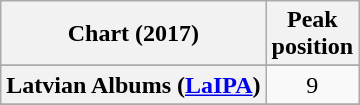<table class="wikitable sortable plainrowheaders" style="text-align:center">
<tr>
<th scope="col">Chart (2017)</th>
<th scope="col">Peak<br> position</th>
</tr>
<tr>
</tr>
<tr>
</tr>
<tr>
</tr>
<tr>
</tr>
<tr>
</tr>
<tr>
</tr>
<tr>
</tr>
<tr>
</tr>
<tr>
</tr>
<tr>
<th scope="row">Latvian Albums (<a href='#'>LaIPA</a>)</th>
<td>9</td>
</tr>
<tr>
</tr>
<tr>
</tr>
<tr>
</tr>
<tr>
</tr>
<tr>
</tr>
<tr>
</tr>
<tr>
</tr>
</table>
